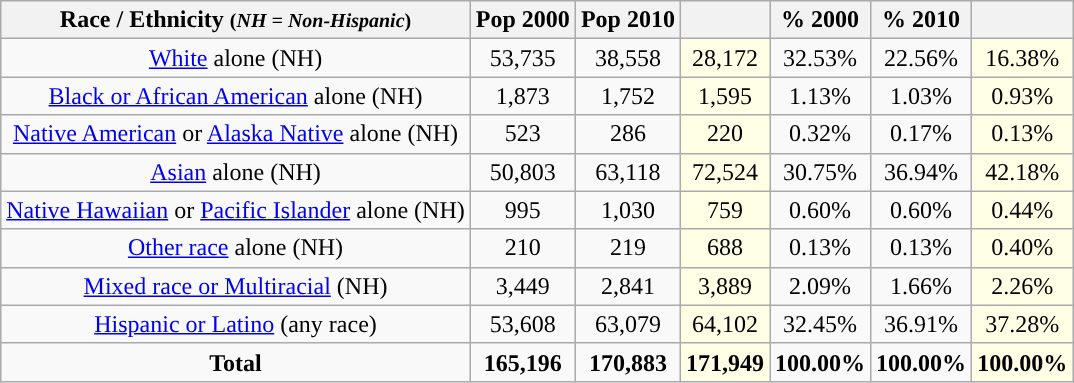<table class="wikitable" style="text-align:center;">
<tr>
<th>Race / Ethnicity <small>(<em>NH = Non-Hispanic</em>)</small></th>
<th>Pop 2000</th>
<th>Pop 2010</th>
<th></th>
<th>% 2000</th>
<th>% 2010</th>
<th></th>
</tr>
<tr>
<td><a href='#'>White</a> alone (NH)</td>
<td>53,735</td>
<td>38,558</td>
<td style='background: #ffffe6;'>28,172</td>
<td>32.53%</td>
<td>22.56%</td>
<td style='background: #ffffe6;'>16.38%</td>
</tr>
<tr>
<td><a href='#'>Black or African American</a> alone (NH)</td>
<td>1,873</td>
<td>1,752</td>
<td style='background: #ffffe6;'>1,595</td>
<td>1.13%</td>
<td>1.03%</td>
<td style='background: #ffffe6;'>0.93%</td>
</tr>
<tr>
<td><a href='#'>Native American</a> or <a href='#'>Alaska Native</a> alone (NH)</td>
<td>523</td>
<td>286</td>
<td style='background: #ffffe6;'>220</td>
<td>0.32%</td>
<td>0.17%</td>
<td style='background: #ffffe6;'>0.13%</td>
</tr>
<tr>
<td><a href='#'>Asian</a> alone (NH)</td>
<td>50,803</td>
<td>63,118</td>
<td style='background: #ffffe6;'>72,524</td>
<td>30.75%</td>
<td>36.94%</td>
<td style='background: #ffffe6;'>42.18%</td>
</tr>
<tr>
<td><a href='#'>Native Hawaiian</a> or <a href='#'>Pacific Islander</a> alone (NH)</td>
<td>995</td>
<td>1,030</td>
<td style='background: #ffffe6;'>759</td>
<td>0.60%</td>
<td>0.60%</td>
<td style='background: #ffffe6;'>0.44%</td>
</tr>
<tr>
<td><a href='#'>Other race</a> alone (NH)</td>
<td>210</td>
<td>219</td>
<td style='background: #ffffe6;'>688</td>
<td>0.13%</td>
<td>0.13%</td>
<td style='background: #ffffe6;'>0.40%</td>
</tr>
<tr>
<td><a href='#'>Mixed race or Multiracial</a> (NH)</td>
<td>3,449</td>
<td>2,841</td>
<td style='background: #ffffe6;'>3,889</td>
<td>2.09%</td>
<td>1.66%</td>
<td style='background: #ffffe6;'>2.26%</td>
</tr>
<tr>
<td><a href='#'>Hispanic or Latino</a> (any race)</td>
<td>53,608</td>
<td>63,079</td>
<td style='background: #ffffe6;'>64,102</td>
<td>32.45%</td>
<td>36.91%</td>
<td style='background: #ffffe6;'>37.28%</td>
</tr>
<tr>
<td><strong>Total</strong></td>
<td><strong>165,196</strong></td>
<td><strong>170,883</strong></td>
<td style='background: #ffffe6;'><strong>171,949</strong></td>
<td><strong>100.00%</strong></td>
<td><strong>100.00%</strong></td>
<td style='background: #ffffe6;'><strong>100.00%</strong></td>
</tr>
</table>
